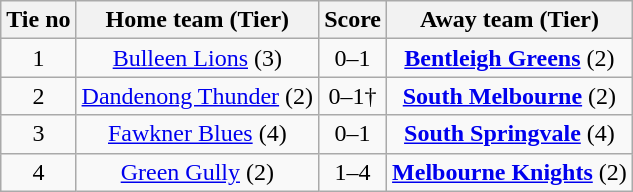<table class="wikitable" style="text-align:center">
<tr>
<th>Tie no</th>
<th>Home team (Tier)</th>
<th>Score</th>
<th>Away team (Tier)</th>
</tr>
<tr>
<td>1</td>
<td><a href='#'>Bulleen Lions</a> (3)</td>
<td>0–1</td>
<td><strong><a href='#'>Bentleigh Greens</a></strong> (2)</td>
</tr>
<tr>
<td>2</td>
<td><a href='#'>Dandenong Thunder</a> (2)</td>
<td>0–1†</td>
<td><strong><a href='#'>South Melbourne</a></strong> (2)</td>
</tr>
<tr>
<td>3</td>
<td><a href='#'>Fawkner Blues</a> (4)</td>
<td>0–1</td>
<td><strong><a href='#'>South Springvale</a></strong> (4)</td>
</tr>
<tr>
<td>4</td>
<td><a href='#'>Green Gully</a> (2)</td>
<td>1–4</td>
<td><strong><a href='#'>Melbourne Knights</a></strong> (2)</td>
</tr>
</table>
